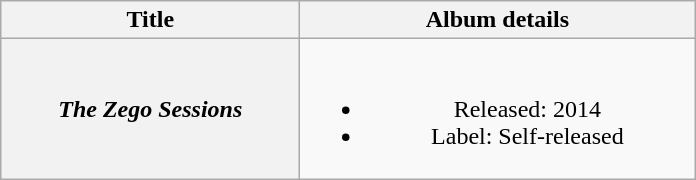<table class="wikitable plainrowheaders" style="text-align:center;">
<tr>
<th scope="col" rowspan="1" style="width:12em;">Title</th>
<th scope="col" rowspan="1" style="width:16em;">Album details</th>
</tr>
<tr>
<th scope="row"><em>The Zego Sessions</em></th>
<td><br><ul><li>Released: 2014</li><li>Label: Self-released</li></ul></td>
</tr>
</table>
